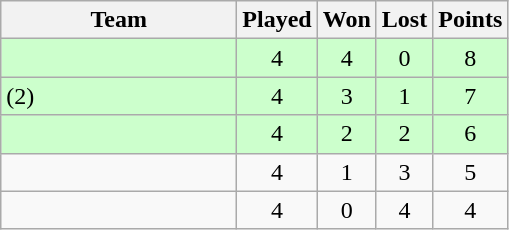<table class="wikitable" style="text-align:center;">
<tr>
<th width=150>Team</th>
<th width=20>Played</th>
<th width=20>Won</th>
<th width=30>Lost</th>
<th width=20>Points</th>
</tr>
<tr bgcolor="#ccffcc">
<td align=left></td>
<td>4</td>
<td>4</td>
<td>0</td>
<td>8</td>
</tr>
<tr bgcolor="#ccffcc">
<td align=left> (2)</td>
<td>4</td>
<td>3</td>
<td>1</td>
<td>7</td>
</tr>
<tr bgcolor="#ccffcc">
<td align=left></td>
<td>4</td>
<td>2</td>
<td>2</td>
<td>6</td>
</tr>
<tr>
<td align=left></td>
<td>4</td>
<td>1</td>
<td>3</td>
<td>5</td>
</tr>
<tr>
<td align=left></td>
<td>4</td>
<td>0</td>
<td>4</td>
<td>4</td>
</tr>
</table>
